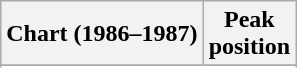<table class="wikitable sortable plainrowheaders" style="text-align:center">
<tr>
<th scope="col">Chart (1986–1987)</th>
<th scope="col">Peak<br>position</th>
</tr>
<tr>
</tr>
<tr>
</tr>
<tr>
</tr>
<tr>
</tr>
</table>
